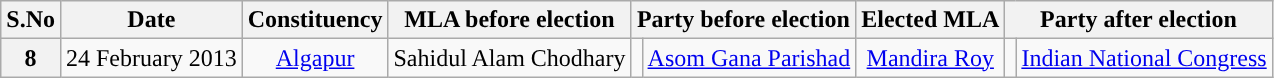<table class="wikitable sortable" style="text-align:center;">
<tr>
<th>S.No</th>
<th>Date</th>
<th>Constituency</th>
<th>MLA before election</th>
<th colspan="2">Party before election</th>
<th>Elected MLA</th>
<th colspan="2">Party after election</th>
</tr>
<tr>
<th>8</th>
<td>24 February 2013</td>
<td><a href='#'>Algapur</a></td>
<td>Sahidul Alam Chodhary</td>
<td></td>
<td><a href='#'>Asom Gana Parishad</a></td>
<td><a href='#'>Mandira Roy</a></td>
<td></td>
<td><a href='#'>Indian National Congress</a></td>
</tr>
</table>
